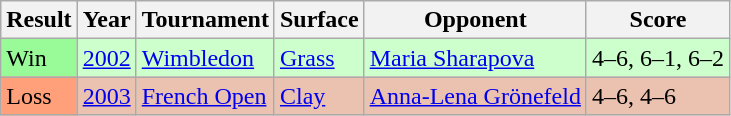<table class="sortable wikitable">
<tr>
<th>Result</th>
<th>Year</th>
<th>Tournament</th>
<th>Surface</th>
<th>Opponent</th>
<th class="unsortable">Score</th>
</tr>
<tr style="background:#CCFFCC;">
<td style="background:#98fb98;">Win</td>
<td><a href='#'>2002</a></td>
<td><a href='#'>Wimbledon</a></td>
<td><a href='#'>Grass</a></td>
<td> <a href='#'>Maria Sharapova</a></td>
<td>4–6, 6–1, 6–2</td>
</tr>
<tr style="background:#ebc2af;">
<td style="background:#ffa07a;">Loss</td>
<td><a href='#'>2003</a></td>
<td><a href='#'>French Open</a></td>
<td><a href='#'>Clay</a></td>
<td> <a href='#'>Anna-Lena Grönefeld</a></td>
<td>4–6, 4–6</td>
</tr>
</table>
